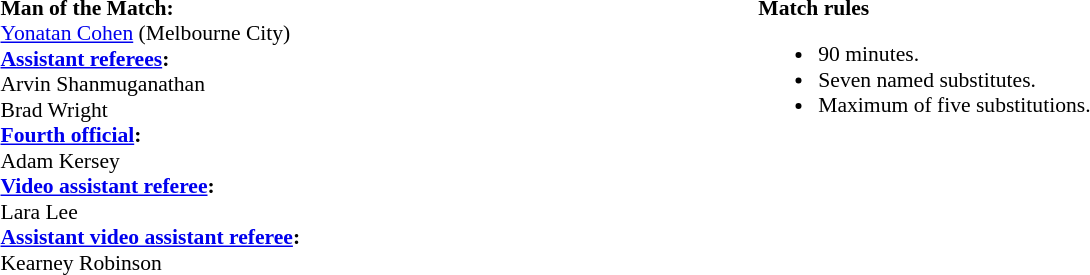<table width=100% style="font-size:90%">
<tr>
<td><br><strong>Man of the Match:</strong>
<br><a href='#'>Yonatan Cohen</a> (Melbourne City)<br><strong><a href='#'>Assistant referees</a>:</strong>
<br>Arvin Shanmuganathan
<br>Brad Wright
<br><strong><a href='#'>Fourth official</a>:</strong>
<br>Adam Kersey
<br><strong><a href='#'>Video assistant referee</a>:</strong>
<br>Lara Lee 
<br><strong><a href='#'>Assistant video assistant referee</a>:</strong>
<br>Kearney Robinson</td>
<td style="width:60%; vertical-align:top;"><br><strong>Match rules</strong><ul><li>90 minutes.</li><li>Seven named substitutes.</li><li>Maximum of five substitutions.</li></ul></td>
</tr>
</table>
